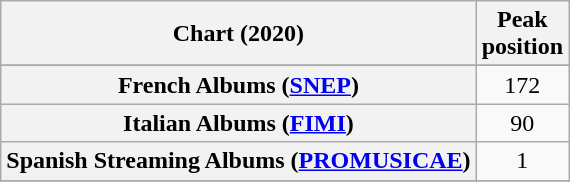<table class="wikitable sortable plainrowheaders" style="text-align:center">
<tr>
<th scope="col">Chart (2020)</th>
<th scope="col">Peak<br>position</th>
</tr>
<tr>
</tr>
<tr>
<th scope="row">French Albums (<a href='#'>SNEP</a>)</th>
<td>172</td>
</tr>
<tr>
<th scope="row">Italian Albums (<a href='#'>FIMI</a>)</th>
<td>90</td>
</tr>
<tr>
<th scope="row">Spanish Streaming Albums (<a href='#'>PROMUSICAE</a>)</th>
<td>1</td>
</tr>
<tr>
</tr>
<tr>
</tr>
<tr>
</tr>
<tr>
</tr>
<tr>
</tr>
</table>
